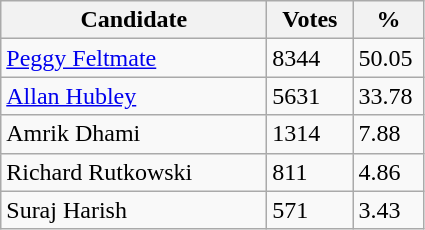<table class="wikitable">
<tr>
<th style="width: 170px">Candidate</th>
<th style="width: 50px">Votes</th>
<th style="width: 40px">%</th>
</tr>
<tr>
<td><a href='#'>Peggy Feltmate</a></td>
<td>8344</td>
<td>50.05</td>
</tr>
<tr>
<td><a href='#'>Allan Hubley</a></td>
<td>5631</td>
<td>33.78</td>
</tr>
<tr>
<td>Amrik Dhami</td>
<td>1314</td>
<td>7.88</td>
</tr>
<tr>
<td>Richard Rutkowski</td>
<td>811</td>
<td>4.86</td>
</tr>
<tr>
<td>Suraj Harish</td>
<td>571</td>
<td>3.43</td>
</tr>
</table>
